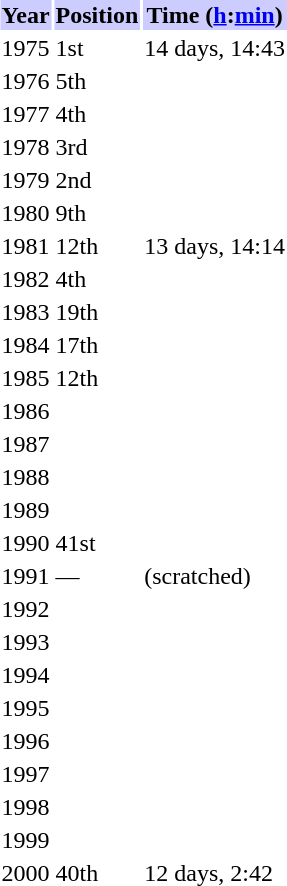<table align="right" class="toccolours" style="margin: 0 .4em; font-size: 100%">
<tr>
<th style="background: #ccf">Year</th>
<th style="background: #ccf">Position</th>
<th style="background: #ccf">Time (<a href='#'>h</a>:<a href='#'>min</a>)</th>
</tr>
<tr>
<td>1975</td>
<td>1st</td>
<td>14 days, 14:43</td>
</tr>
<tr>
<td>1976</td>
<td>5th</td>
<td></td>
</tr>
<tr>
<td>1977</td>
<td>4th</td>
<td></td>
</tr>
<tr>
<td>1978</td>
<td>3rd</td>
<td></td>
</tr>
<tr>
<td>1979</td>
<td>2nd</td>
<td></td>
</tr>
<tr>
<td>1980</td>
<td>9th</td>
<td></td>
</tr>
<tr>
<td>1981</td>
<td>12th</td>
<td>13 days, 14:14</td>
</tr>
<tr>
<td>1982</td>
<td>4th</td>
<td></td>
</tr>
<tr>
<td>1983</td>
<td>19th</td>
<td></td>
</tr>
<tr>
<td>1984</td>
<td>17th</td>
<td></td>
</tr>
<tr>
<td>1985</td>
<td>12th</td>
<td></td>
</tr>
<tr>
<td>1986</td>
<td></td>
<td></td>
</tr>
<tr>
<td>1987</td>
<td></td>
<td></td>
</tr>
<tr>
<td>1988</td>
<td></td>
<td></td>
</tr>
<tr>
<td>1989</td>
<td></td>
<td></td>
</tr>
<tr>
<td>1990</td>
<td>41st</td>
<td></td>
</tr>
<tr>
<td>1991</td>
<td>—</td>
<td>(scratched)</td>
</tr>
<tr>
<td>1992</td>
<td></td>
<td></td>
</tr>
<tr>
<td>1993</td>
<td></td>
<td></td>
</tr>
<tr>
<td>1994</td>
<td></td>
<td></td>
</tr>
<tr>
<td>1995</td>
<td></td>
<td></td>
</tr>
<tr>
<td>1996</td>
<td></td>
<td></td>
</tr>
<tr>
<td>1997</td>
<td></td>
<td></td>
</tr>
<tr>
<td>1998</td>
<td></td>
<td></td>
</tr>
<tr>
<td>1999</td>
<td></td>
<td></td>
</tr>
<tr>
<td>2000</td>
<td>40th</td>
<td>12 days, 2:42</td>
</tr>
</table>
